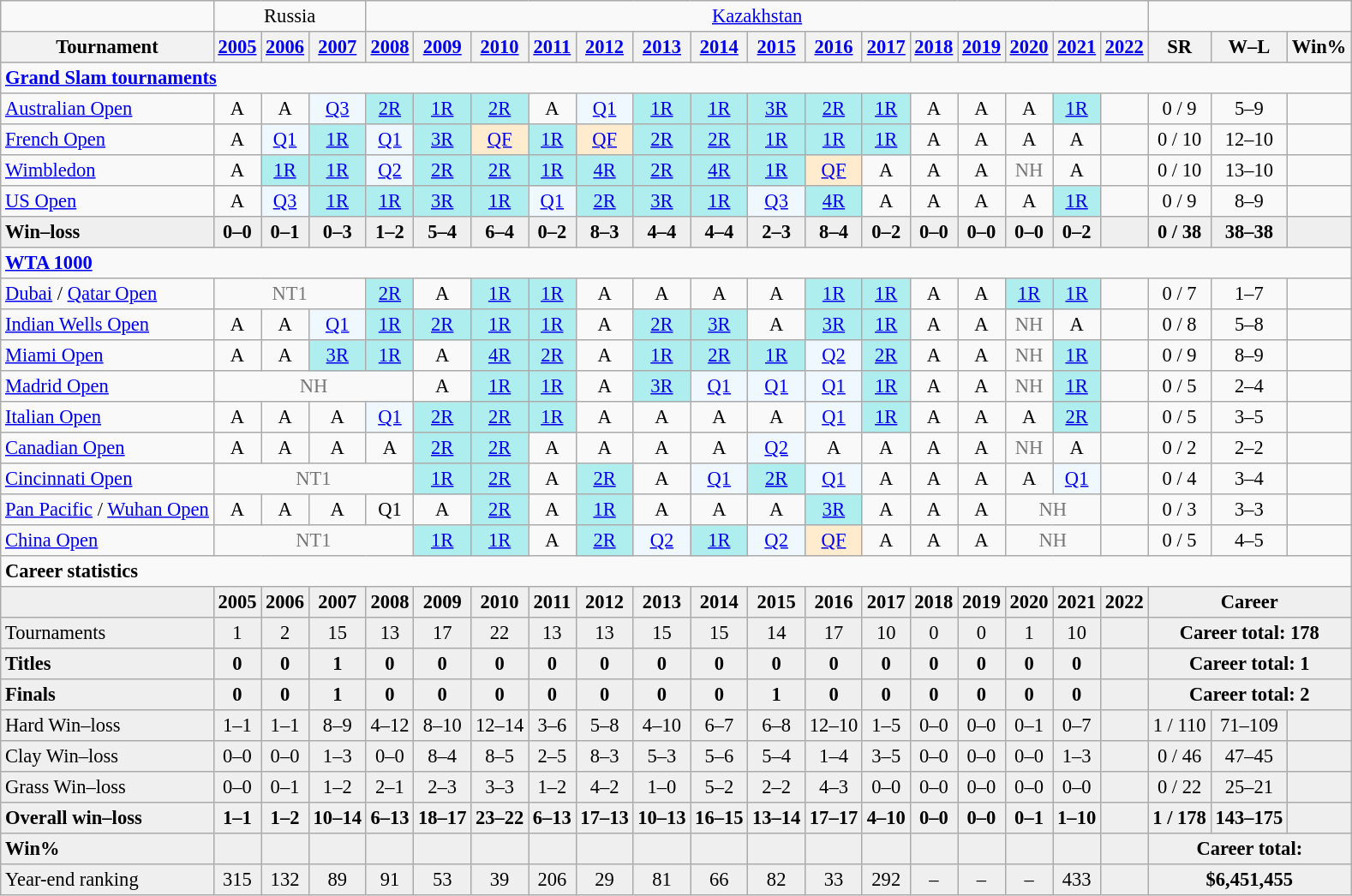<table class="wikitable nowrap" style=text-align:center;font-size:94%>
<tr>
<td></td>
<td colspan=3>Russia</td>
<td colspan="15"><a href='#'>Kazakhstan</a></td>
<td colspan=3></td>
</tr>
<tr>
<th>Tournament</th>
<th><a href='#'>2005</a></th>
<th><a href='#'>2006</a></th>
<th><a href='#'>2007</a></th>
<th><a href='#'>2008</a></th>
<th><a href='#'>2009</a></th>
<th><a href='#'>2010</a></th>
<th><a href='#'>2011</a></th>
<th><a href='#'>2012</a></th>
<th><a href='#'>2013</a></th>
<th><a href='#'>2014</a></th>
<th><a href='#'>2015</a></th>
<th><a href='#'>2016</a></th>
<th><a href='#'>2017</a></th>
<th><a href='#'>2018</a></th>
<th><a href='#'>2019</a></th>
<th><a href='#'>2020</a></th>
<th><a href='#'>2021</a></th>
<th><a href='#'>2022</a></th>
<th>SR</th>
<th>W–L</th>
<th>Win%</th>
</tr>
<tr>
<td colspan="22" align="left"><strong><a href='#'>Grand Slam tournaments</a></strong></td>
</tr>
<tr>
<td align=left><a href='#'>Australian Open</a></td>
<td>A</td>
<td>A</td>
<td bgcolor=f0f8ff><a href='#'>Q3</a></td>
<td style=background:#afeeee><a href='#'>2R</a></td>
<td style=background:#afeeee><a href='#'>1R</a></td>
<td style=background:#afeeee><a href='#'>2R</a></td>
<td>A</td>
<td bgcolor=f0f8ff><a href='#'>Q1</a></td>
<td style=background:#afeeee><a href='#'>1R</a></td>
<td style=background:#afeeee><a href='#'>1R</a></td>
<td style=background:#afeeee><a href='#'>3R</a></td>
<td style=background:#afeeee><a href='#'>2R</a></td>
<td style=background:#afeeee><a href='#'>1R</a></td>
<td>A</td>
<td>A</td>
<td>A</td>
<td bgcolor=afeeee><a href='#'>1R</a></td>
<td></td>
<td>0 / 9</td>
<td>5–9</td>
<td></td>
</tr>
<tr>
<td align=left><a href='#'>French Open</a></td>
<td>A</td>
<td bgcolor=f0f8ff><a href='#'>Q1</a></td>
<td style=background:#afeeee><a href='#'>1R</a></td>
<td bgcolor=f0f8ff><a href='#'>Q1</a></td>
<td style=background:#afeeee><a href='#'>3R</a></td>
<td style=background:#ffebcd><a href='#'>QF</a></td>
<td style=background:#afeeee><a href='#'>1R</a></td>
<td style=background:#ffebcd><a href='#'>QF</a></td>
<td style=background:#afeeee><a href='#'>2R</a></td>
<td style=background:#afeeee><a href='#'>2R</a></td>
<td style=background:#afeeee><a href='#'>1R</a></td>
<td style=background:#afeeee><a href='#'>1R</a></td>
<td style=background:#afeeee><a href='#'>1R</a></td>
<td>A</td>
<td>A</td>
<td>A</td>
<td>A</td>
<td></td>
<td>0 / 10</td>
<td>12–10</td>
<td></td>
</tr>
<tr>
<td align=left><a href='#'>Wimbledon</a></td>
<td>A</td>
<td style=background:#afeeee><a href='#'>1R</a></td>
<td style=background:#afeeee><a href='#'>1R</a></td>
<td bgcolor=f0f8ff><a href='#'>Q2</a></td>
<td style=background:#afeeee><a href='#'>2R</a></td>
<td style=background:#afeeee><a href='#'>2R</a></td>
<td style=background:#afeeee><a href='#'>1R</a></td>
<td style=background:#afeeee><a href='#'>4R</a></td>
<td style=background:#afeeee><a href='#'>2R</a></td>
<td style=background:#afeeee><a href='#'>4R</a></td>
<td style=background:#afeeee><a href='#'>1R</a></td>
<td style=background:#ffebcd><a href='#'>QF</a></td>
<td>A</td>
<td>A</td>
<td>A</td>
<td style=color:#767676>NH</td>
<td>A</td>
<td></td>
<td>0 / 10</td>
<td>13–10</td>
<td></td>
</tr>
<tr>
<td align=left><a href='#'>US Open</a></td>
<td>A</td>
<td bgcolor=f0f8ff><a href='#'>Q3</a></td>
<td style=background:#afeeee><a href='#'>1R</a></td>
<td style=background:#afeeee><a href='#'>1R</a></td>
<td style=background:#afeeee><a href='#'>3R</a></td>
<td style=background:#afeeee><a href='#'>1R</a></td>
<td bgcolor=f0f8ff><a href='#'>Q1</a></td>
<td style=background:#afeeee><a href='#'>2R</a></td>
<td style=background:#afeeee><a href='#'>3R</a></td>
<td style=background:#afeeee><a href='#'>1R</a></td>
<td bgcolor=f0f8ff><a href='#'>Q3</a></td>
<td style=background:#afeeee><a href='#'>4R</a></td>
<td>A</td>
<td>A</td>
<td>A</td>
<td>A</td>
<td style=background:#afeeee><a href='#'>1R</a></td>
<td></td>
<td>0 / 9</td>
<td>8–9</td>
<td></td>
</tr>
<tr style=background:#efefef;font-weight:bold>
<td style=text-align:left>Win–loss</td>
<td>0–0</td>
<td>0–1</td>
<td>0–3</td>
<td>1–2</td>
<td>5–4</td>
<td>6–4</td>
<td>0–2</td>
<td>8–3</td>
<td>4–4</td>
<td>4–4</td>
<td>2–3</td>
<td>8–4</td>
<td>0–2</td>
<td>0–0</td>
<td>0–0</td>
<td>0–0</td>
<td>0–2</td>
<td></td>
<td>0 / 38</td>
<td>38–38</td>
<td></td>
</tr>
<tr>
<td colspan="22" align="left"><strong><a href='#'>WTA 1000</a></strong></td>
</tr>
<tr>
<td align=left><a href='#'>Dubai</a> / <a href='#'>Qatar Open</a></td>
<td colspan=3 style=color:#767676>NT1</td>
<td style=background:#afeeee><a href='#'>2R</a></td>
<td>A</td>
<td style=background:#afeeee><a href='#'>1R</a></td>
<td style=background:#afeeee><a href='#'>1R</a></td>
<td>A</td>
<td>A</td>
<td>A</td>
<td>A</td>
<td style=background:#afeeee><a href='#'>1R</a></td>
<td style=background:#afeeee><a href='#'>1R</a></td>
<td>A</td>
<td>A</td>
<td style=background:#afeeee><a href='#'>1R</a></td>
<td style=background:#afeeee><a href='#'>1R</a></td>
<td></td>
<td>0 / 7</td>
<td>1–7</td>
<td></td>
</tr>
<tr>
<td align=left><a href='#'>Indian Wells Open</a></td>
<td>A</td>
<td>A</td>
<td bgcolor=f0f8ff><a href='#'>Q1</a></td>
<td style=background:#afeeee><a href='#'>1R</a></td>
<td style=background:#afeeee><a href='#'>2R</a></td>
<td style=background:#afeeee><a href='#'>1R</a></td>
<td style=background:#afeeee><a href='#'>1R</a></td>
<td>A</td>
<td style=background:#afeeee><a href='#'>2R</a></td>
<td style=background:#afeeee><a href='#'>3R</a></td>
<td>A</td>
<td style=background:#afeeee><a href='#'>3R</a></td>
<td style=background:#afeeee><a href='#'>1R</a></td>
<td>A</td>
<td>A</td>
<td style="color:#767676">NH</td>
<td>A</td>
<td></td>
<td>0 / 8</td>
<td>5–8</td>
<td></td>
</tr>
<tr>
<td align=left><a href='#'>Miami Open</a></td>
<td>A</td>
<td>A</td>
<td style=background:#afeeee><a href='#'>3R</a></td>
<td style=background:#afeeee><a href='#'>1R</a></td>
<td>A</td>
<td style=background:#afeeee><a href='#'>4R</a></td>
<td style=background:#afeeee><a href='#'>2R</a></td>
<td>A</td>
<td style=background:#afeeee><a href='#'>1R</a></td>
<td style=background:#afeeee><a href='#'>2R</a></td>
<td style=background:#afeeee><a href='#'>1R</a></td>
<td bgcolor=f0f8ff><a href='#'>Q2</a></td>
<td style=background:#afeeee><a href='#'>2R</a></td>
<td>A</td>
<td>A</td>
<td style=color:#767676>NH</td>
<td style=background:#afeeee><a href='#'>1R</a></td>
<td></td>
<td>0 / 9</td>
<td>8–9</td>
<td></td>
</tr>
<tr>
<td align=left><a href='#'>Madrid Open</a></td>
<td style=color:#767676 colspan=4>NH</td>
<td>A</td>
<td style=background:#afeeee><a href='#'>1R</a></td>
<td style=background:#afeeee><a href='#'>1R</a></td>
<td>A</td>
<td style=background:#afeeee><a href='#'>3R</a></td>
<td bgcolor=f0f8ff><a href='#'>Q1</a></td>
<td bgcolor=f0f8ff><a href='#'>Q1</a></td>
<td bgcolor=f0f8ff><a href='#'>Q1</a></td>
<td style=background:#afeeee><a href='#'>1R</a></td>
<td>A</td>
<td>A</td>
<td style=color:#767676>NH</td>
<td style=background:#afeeee><a href='#'>1R</a></td>
<td></td>
<td>0 / 5</td>
<td>2–4</td>
<td></td>
</tr>
<tr>
<td align=left><a href='#'>Italian Open</a></td>
<td>A</td>
<td>A</td>
<td>A</td>
<td bgcolor=f0f8ff><a href='#'>Q1</a></td>
<td style=background:#afeeee><a href='#'>2R</a></td>
<td style=background:#afeeee><a href='#'>2R</a></td>
<td style=background:#afeeee><a href='#'>1R</a></td>
<td>A</td>
<td>A</td>
<td>A</td>
<td>A</td>
<td bgcolor=f0f8ff><a href='#'>Q1</a></td>
<td style=background:#afeeee><a href='#'>1R</a></td>
<td>A</td>
<td>A</td>
<td>A</td>
<td bgcolor=afeeee><a href='#'>2R</a></td>
<td></td>
<td>0 / 5</td>
<td>3–5</td>
<td></td>
</tr>
<tr>
<td align=left><a href='#'>Canadian Open</a></td>
<td>A</td>
<td>A</td>
<td>A</td>
<td>A</td>
<td style=background:#afeeee><a href='#'>2R</a></td>
<td style=background:#afeeee><a href='#'>2R</a></td>
<td>A</td>
<td>A</td>
<td>A</td>
<td>A</td>
<td bgcolor=f0f8ff><a href='#'>Q2</a></td>
<td>A</td>
<td>A</td>
<td>A</td>
<td>A</td>
<td style=color:#767676>NH</td>
<td>A</td>
<td></td>
<td>0 / 2</td>
<td>2–2</td>
<td></td>
</tr>
<tr>
<td align=left><a href='#'>Cincinnati Open</a></td>
<td colspan=4 style=color:#767676>NT1</td>
<td style=background:#afeeee><a href='#'>1R</a></td>
<td style=background:#afeeee><a href='#'>2R</a></td>
<td>A</td>
<td style=background:#afeeee><a href='#'>2R</a></td>
<td>A</td>
<td bgcolor=f0f8ff><a href='#'>Q1</a></td>
<td style=background:#afeeee><a href='#'>2R</a></td>
<td bgcolor=f0f8ff><a href='#'>Q1</a></td>
<td>A</td>
<td>A</td>
<td>A</td>
<td>A</td>
<td bgcolor=f0f8ff><a href='#'>Q1</a></td>
<td></td>
<td>0 / 4</td>
<td>3–4</td>
<td></td>
</tr>
<tr>
<td align=left><a href='#'>Pan Pacific</a> / <a href='#'>Wuhan Open</a></td>
<td>A</td>
<td>A</td>
<td>A</td>
<td>Q1</td>
<td>A</td>
<td style=background:#afeeee><a href='#'>2R</a></td>
<td>A</td>
<td style=background:#afeeee><a href='#'>1R</a></td>
<td>A</td>
<td>A</td>
<td>A</td>
<td style=background:#afeeee><a href='#'>3R</a></td>
<td>A</td>
<td>A</td>
<td>A</td>
<td colspan="2" style="color:#767676">NH</td>
<td></td>
<td>0 / 3</td>
<td>3–3</td>
<td></td>
</tr>
<tr>
<td align=left><a href='#'>China Open</a></td>
<td style=color:#767676 colspan=4>NT1</td>
<td style=background:#afeeee><a href='#'>1R</a></td>
<td style=background:#afeeee><a href='#'>1R</a></td>
<td>A</td>
<td style=background:#afeeee><a href='#'>2R</a></td>
<td bgcolor=f0f8ff><a href='#'>Q2</a></td>
<td style=background:#afeeee><a href='#'>1R</a></td>
<td bgcolor=f0f8ff><a href='#'>Q2</a></td>
<td style=background:#ffebcd><a href='#'>QF</a></td>
<td>A</td>
<td>A</td>
<td>A</td>
<td colspan="2" style="color:#767676">NH</td>
<td></td>
<td>0 / 5</td>
<td>4–5</td>
<td></td>
</tr>
<tr>
<td colspan="22" align="left"><strong>Career statistics</strong></td>
</tr>
<tr style=background:#efefef;font-weight:bold>
<td></td>
<td>2005</td>
<td>2006</td>
<td>2007</td>
<td>2008</td>
<td>2009</td>
<td>2010</td>
<td>2011</td>
<td>2012</td>
<td>2013</td>
<td>2014</td>
<td>2015</td>
<td>2016</td>
<td>2017</td>
<td>2018</td>
<td>2019</td>
<td>2020</td>
<td>2021</td>
<td>2022</td>
<td colspan=3>Career</td>
</tr>
<tr style=background:#efefef>
<td align=left>Tournaments</td>
<td>1</td>
<td>2</td>
<td>15</td>
<td>13</td>
<td>17</td>
<td>22</td>
<td>13</td>
<td>13</td>
<td>15</td>
<td>15</td>
<td>14</td>
<td>17</td>
<td>10</td>
<td>0</td>
<td>0</td>
<td>1</td>
<td>10</td>
<td></td>
<td colspan=3><strong>Career total: 178</strong></td>
</tr>
<tr style=background:#efefef;font-weight:bold>
<td align=left>Titles</td>
<td>0</td>
<td>0</td>
<td>1</td>
<td>0</td>
<td>0</td>
<td>0</td>
<td>0</td>
<td>0</td>
<td>0</td>
<td>0</td>
<td>0</td>
<td>0</td>
<td>0</td>
<td>0</td>
<td>0</td>
<td>0</td>
<td>0</td>
<td></td>
<td colspan=3>Career total: 1</td>
</tr>
<tr style=background:#efefef;font-weight:bold>
<td align=left>Finals</td>
<td>0</td>
<td>0</td>
<td>1</td>
<td>0</td>
<td>0</td>
<td>0</td>
<td>0</td>
<td>0</td>
<td>0</td>
<td>0</td>
<td>1</td>
<td>0</td>
<td>0</td>
<td>0</td>
<td>0</td>
<td>0</td>
<td>0</td>
<td></td>
<td colspan=3>Career total: 2</td>
</tr>
<tr style=background:#efefef>
<td align=left>Hard Win–loss</td>
<td>1–1</td>
<td>1–1</td>
<td>8–9</td>
<td>4–12</td>
<td>8–10</td>
<td>12–14</td>
<td>3–6</td>
<td>5–8</td>
<td>4–10</td>
<td>6–7</td>
<td>6–8</td>
<td>12–10</td>
<td>1–5</td>
<td>0–0</td>
<td>0–0</td>
<td>0–1</td>
<td>0–7</td>
<td></td>
<td>1 / 110</td>
<td>71–109</td>
<td></td>
</tr>
<tr style=background:#efefef>
<td align=left>Clay Win–loss</td>
<td>0–0</td>
<td>0–0</td>
<td>1–3</td>
<td>0–0</td>
<td>8–4</td>
<td>8–5</td>
<td>2–5</td>
<td>8–3</td>
<td>5–3</td>
<td>5–6</td>
<td>5–4</td>
<td>1–4</td>
<td>3–5</td>
<td>0–0</td>
<td>0–0</td>
<td>0–0</td>
<td>1–3</td>
<td></td>
<td>0 / 46</td>
<td>47–45</td>
<td></td>
</tr>
<tr style=background:#efefef>
<td align=left>Grass Win–loss</td>
<td>0–0</td>
<td>0–1</td>
<td>1–2</td>
<td>2–1</td>
<td>2–3</td>
<td>3–3</td>
<td>1–2</td>
<td>4–2</td>
<td>1–0</td>
<td>5–2</td>
<td>2–2</td>
<td>4–3</td>
<td>0–0</td>
<td>0–0</td>
<td>0–0</td>
<td>0–0</td>
<td>0–0</td>
<td></td>
<td>0 / 22</td>
<td>25–21</td>
<td></td>
</tr>
<tr style=background:#efefef;font-weight:bold>
<td align=left>Overall win–loss</td>
<td>1–1</td>
<td>1–2</td>
<td>10–14</td>
<td>6–13</td>
<td>18–17</td>
<td>23–22</td>
<td>6–13</td>
<td>17–13</td>
<td>10–13</td>
<td>16–15</td>
<td>13–14</td>
<td>17–17</td>
<td>4–10</td>
<td>0–0</td>
<td>0–0</td>
<td>0–1</td>
<td>1–10</td>
<td></td>
<td>1 / 178</td>
<td>143–175</td>
<td></td>
</tr>
<tr style=background:#efefef;font-weight:bold>
<td align=left>Win%</td>
<td></td>
<td></td>
<td></td>
<td></td>
<td></td>
<td></td>
<td></td>
<td></td>
<td></td>
<td></td>
<td></td>
<td></td>
<td></td>
<td></td>
<td></td>
<td></td>
<td></td>
<td></td>
<td colspan=3>Career total: </td>
</tr>
<tr style=background:#efefef>
<td align=left>Year-end ranking</td>
<td>315</td>
<td>132</td>
<td>89</td>
<td>91</td>
<td>53</td>
<td>39</td>
<td>206</td>
<td>29</td>
<td>81</td>
<td>66</td>
<td>82</td>
<td>33</td>
<td>292</td>
<td>–</td>
<td>–</td>
<td>–</td>
<td>433</td>
<td></td>
<td colspan=3><strong>$6,451,455</strong></td>
</tr>
</table>
